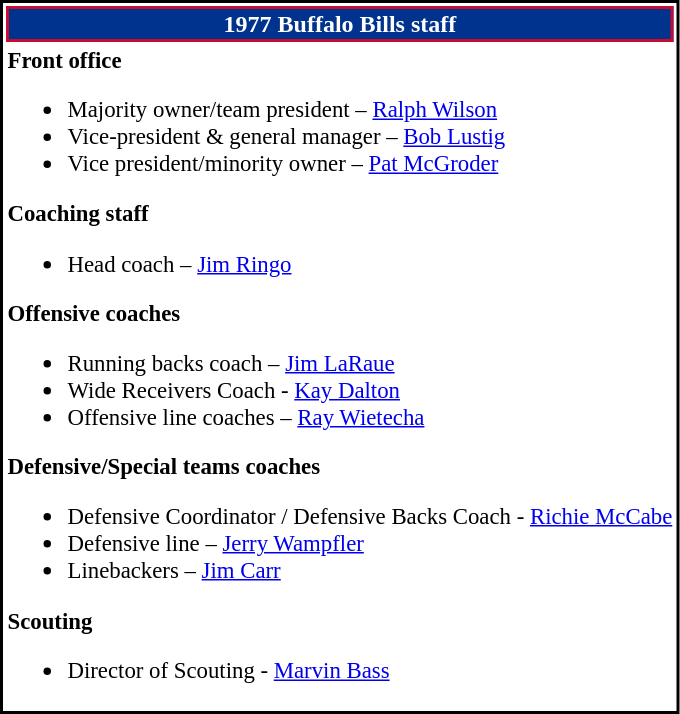<table class="toccolours" style="text-align: left;border:2px solid black;">
<tr>
<th colspan="7" style="background-color: #00338D; color: #FFFFFF; border:2px solid #C60C30; text-align: center;"><strong>1977 Buffalo Bills staff</strong></th>
</tr>
<tr>
<td style="font-size: 95%;" valign="top"><strong>Front office</strong><br><ul><li>Majority owner/team president – <a href='#'>Ralph Wilson</a></li><li>Vice-president & general manager – <a href='#'>Bob Lustig</a></li><li>Vice president/minority owner – <a href='#'>Pat McGroder</a></li></ul><strong>Coaching staff</strong><ul><li>Head coach – <a href='#'>Jim Ringo</a></li></ul><strong>Offensive coaches</strong><ul><li>Running backs coach – <a href='#'>Jim LaRaue</a></li><li>Wide Receivers Coach - <a href='#'>Kay Dalton</a></li><li>Offensive line coaches – <a href='#'>Ray Wietecha</a></li></ul><strong>Defensive/Special teams coaches</strong><ul><li>Defensive Coordinator / Defensive Backs Coach - <a href='#'>Richie McCabe</a></li><li>Defensive line – <a href='#'>Jerry Wampfler</a></li><li>Linebackers – <a href='#'>Jim Carr</a></li></ul><strong>Scouting</strong><ul><li>Director of Scouting - <a href='#'>Marvin Bass</a></li></ul></td>
</tr>
</table>
